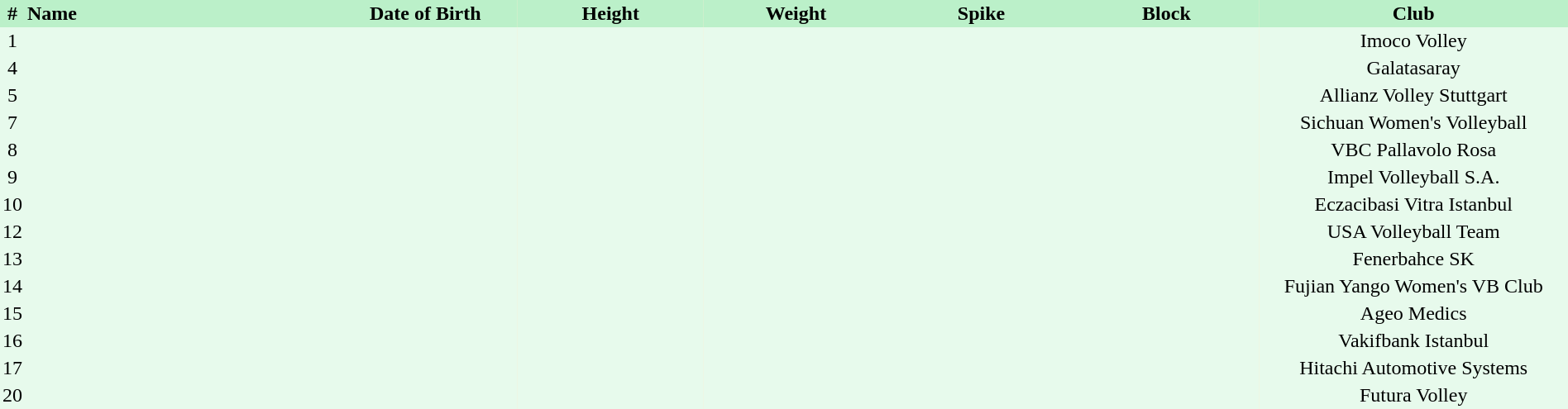<table border=0 cellpadding=2 cellspacing=0  |- bgcolor=#FFECCE style=text-align:center; font-size:90%; width=100%>
<tr bgcolor=#BBF0C9>
<th>#</th>
<th align=left width=20%>Name</th>
<th width=12%>Date of Birth</th>
<th width=12%>Height</th>
<th width=12%>Weight</th>
<th width=12%>Spike</th>
<th width=12%>Block</th>
<th width=20%>Club</th>
</tr>
<tr bgcolor=#E7FAEC>
<td>1</td>
<td align=left></td>
<td align=right></td>
<td></td>
<td></td>
<td></td>
<td></td>
<td>Imoco Volley</td>
</tr>
<tr bgcolor=#E7FAEC>
<td>4</td>
<td align=left></td>
<td align=right></td>
<td></td>
<td></td>
<td></td>
<td></td>
<td>Galatasaray</td>
</tr>
<tr bgcolor=#E7FAEC>
<td>5</td>
<td align=left></td>
<td align=right></td>
<td></td>
<td></td>
<td></td>
<td></td>
<td>Allianz Volley Stuttgart</td>
</tr>
<tr bgcolor=#E7FAEC>
<td>7</td>
<td align=left></td>
<td align=right></td>
<td></td>
<td></td>
<td></td>
<td></td>
<td>Sichuan Women's Volleyball</td>
</tr>
<tr bgcolor=#E7FAEC>
<td>8</td>
<td align=left></td>
<td align=right></td>
<td></td>
<td></td>
<td></td>
<td></td>
<td>VBC Pallavolo Rosa</td>
</tr>
<tr bgcolor=#E7FAEC>
<td>9</td>
<td align=left></td>
<td align=right></td>
<td></td>
<td></td>
<td></td>
<td></td>
<td>Impel Volleyball S.A.</td>
</tr>
<tr bgcolor=#E7FAEC>
<td>10</td>
<td align=left></td>
<td align=right></td>
<td></td>
<td></td>
<td></td>
<td></td>
<td>Eczacibasi Vitra Istanbul</td>
</tr>
<tr bgcolor=#E7FAEC>
<td>12</td>
<td align=left></td>
<td align=right></td>
<td></td>
<td></td>
<td></td>
<td></td>
<td>USA Volleyball Team</td>
</tr>
<tr bgcolor=#E7FAEC>
<td>13</td>
<td align=left></td>
<td align=right></td>
<td></td>
<td></td>
<td></td>
<td></td>
<td>Fenerbahce SK</td>
</tr>
<tr bgcolor=#E7FAEC>
<td>14</td>
<td align=left></td>
<td align=right></td>
<td></td>
<td></td>
<td></td>
<td></td>
<td>Fujian Yango Women's VB Club</td>
</tr>
<tr bgcolor=#E7FAEC>
<td>15</td>
<td align=left></td>
<td align=right></td>
<td></td>
<td></td>
<td></td>
<td></td>
<td>Ageo Medics</td>
</tr>
<tr bgcolor=#E7FAEC>
<td>16</td>
<td align=left></td>
<td align=right></td>
<td></td>
<td></td>
<td></td>
<td></td>
<td>Vakifbank Istanbul</td>
</tr>
<tr bgcolor=#E7FAEC>
<td>17</td>
<td align=left></td>
<td align=right></td>
<td></td>
<td></td>
<td></td>
<td></td>
<td>Hitachi Automotive Systems</td>
</tr>
<tr bgcolor=#E7FAEC>
<td>20</td>
<td align=left></td>
<td align=right></td>
<td></td>
<td></td>
<td></td>
<td></td>
<td>Futura Volley</td>
</tr>
</table>
